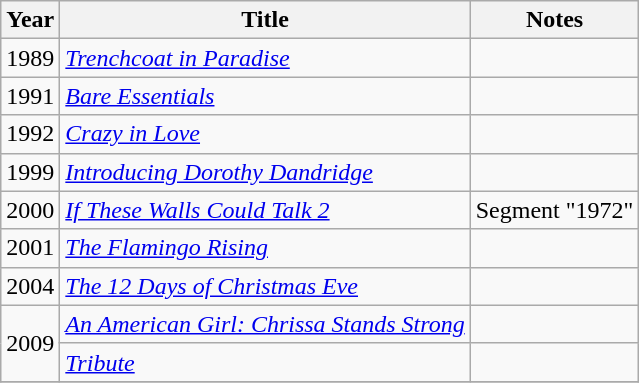<table class="wikitable">
<tr>
<th>Year</th>
<th>Title</th>
<th>Notes</th>
</tr>
<tr>
<td>1989</td>
<td><em><a href='#'>Trenchcoat in Paradise</a></em></td>
<td></td>
</tr>
<tr>
<td>1991</td>
<td><em><a href='#'>Bare Essentials</a></em></td>
<td></td>
</tr>
<tr>
<td>1992</td>
<td><em><a href='#'>Crazy in Love</a></em></td>
<td></td>
</tr>
<tr>
<td>1999</td>
<td><em><a href='#'>Introducing Dorothy Dandridge</a></em></td>
<td></td>
</tr>
<tr>
<td>2000</td>
<td><em><a href='#'>If These Walls Could Talk 2</a></em></td>
<td>Segment "1972"</td>
</tr>
<tr>
<td>2001</td>
<td><em><a href='#'>The Flamingo Rising</a></em></td>
<td></td>
</tr>
<tr>
<td>2004</td>
<td><em><a href='#'>The 12 Days of Christmas Eve</a></em></td>
<td></td>
</tr>
<tr>
<td rowspan=2>2009</td>
<td><em><a href='#'>An American Girl: Chrissa Stands Strong</a></em></td>
<td></td>
</tr>
<tr>
<td><em><a href='#'>Tribute</a></em></td>
<td></td>
</tr>
<tr>
</tr>
</table>
